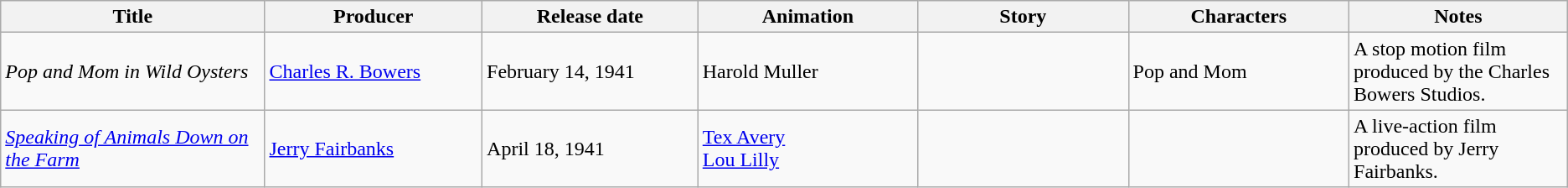<table class="wikitable sortable">
<tr>
<th style="width:15em">Title</th>
<th style="width:12em">Producer</th>
<th style="width:12em">Release date</th>
<th style="width:12em">Animation</th>
<th style="width:12em">Story</th>
<th style="width:12em">Characters</th>
<th style="width:12em">Notes</th>
</tr>
<tr>
<td><em>Pop and Mom in Wild Oysters</em></td>
<td><a href='#'>Charles R. Bowers</a></td>
<td>February 14, 1941</td>
<td>Harold Muller</td>
<td></td>
<td>Pop and Mom</td>
<td>A stop motion film produced by the Charles Bowers Studios.</td>
</tr>
<tr>
<td><em><a href='#'>Speaking of Animals Down on the Farm</a></em></td>
<td><a href='#'>Jerry Fairbanks</a></td>
<td>April 18, 1941</td>
<td><a href='#'>Tex Avery</a><br><a href='#'>Lou Lilly</a></td>
<td></td>
<td></td>
<td>A live-action film produced by Jerry Fairbanks.</td>
</tr>
</table>
